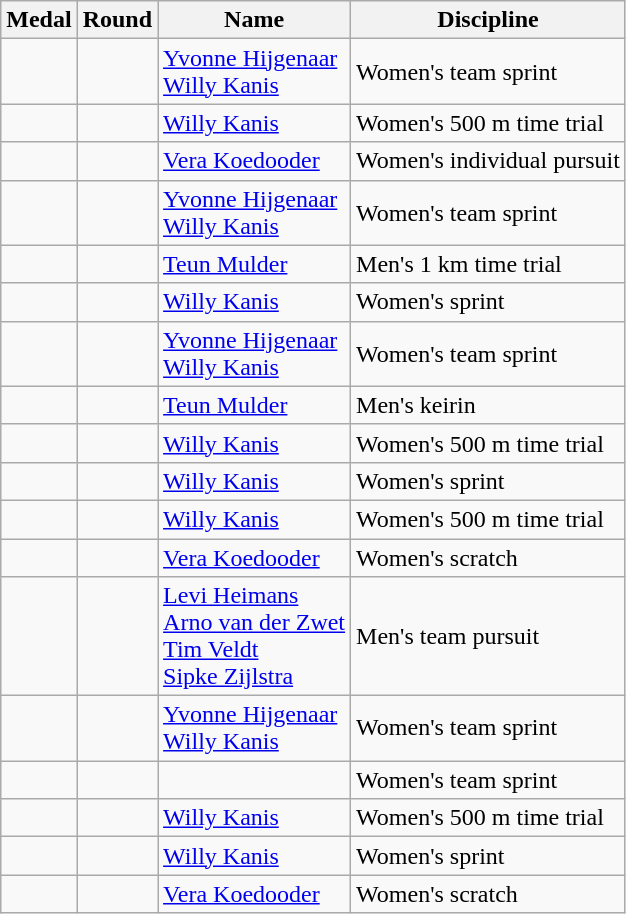<table class="wikitable sortable">
<tr>
<th>Medal</th>
<th>Round</th>
<th>Name</th>
<th>Discipline</th>
</tr>
<tr>
<td></td>
<td></td>
<td><a href='#'>Yvonne Hijgenaar</a><br><a href='#'>Willy Kanis</a></td>
<td>Women's team sprint</td>
</tr>
<tr>
<td></td>
<td></td>
<td><a href='#'>Willy Kanis</a></td>
<td>Women's 500 m time trial</td>
</tr>
<tr>
<td></td>
<td></td>
<td><a href='#'>Vera Koedooder</a></td>
<td>Women's individual pursuit</td>
</tr>
<tr>
<td></td>
<td></td>
<td><a href='#'>Yvonne Hijgenaar</a><br><a href='#'>Willy Kanis</a></td>
<td>Women's team sprint</td>
</tr>
<tr>
<td></td>
<td></td>
<td><a href='#'>Teun Mulder</a></td>
<td>Men's 1 km time trial</td>
</tr>
<tr>
<td></td>
<td></td>
<td><a href='#'>Willy Kanis</a></td>
<td>Women's sprint</td>
</tr>
<tr>
<td></td>
<td></td>
<td><a href='#'>Yvonne Hijgenaar</a><br><a href='#'>Willy Kanis</a></td>
<td>Women's team sprint</td>
</tr>
<tr>
<td></td>
<td></td>
<td><a href='#'>Teun Mulder</a></td>
<td>Men's keirin</td>
</tr>
<tr>
<td></td>
<td></td>
<td><a href='#'>Willy Kanis</a></td>
<td>Women's 500 m time trial</td>
</tr>
<tr>
<td></td>
<td></td>
<td><a href='#'>Willy Kanis</a></td>
<td>Women's sprint</td>
</tr>
<tr>
<td></td>
<td></td>
<td><a href='#'>Willy Kanis</a></td>
<td>Women's 500 m time trial</td>
</tr>
<tr>
<td></td>
<td></td>
<td><a href='#'>Vera Koedooder</a></td>
<td>Women's scratch</td>
</tr>
<tr>
<td></td>
<td></td>
<td><a href='#'>Levi Heimans</a><br><a href='#'>Arno van der Zwet</a><br><a href='#'>Tim Veldt</a><br><a href='#'>Sipke Zijlstra</a></td>
<td>Men's team pursuit</td>
</tr>
<tr>
<td></td>
<td></td>
<td><a href='#'>Yvonne Hijgenaar</a><br><a href='#'>Willy Kanis</a></td>
<td>Women's team sprint</td>
</tr>
<tr>
<td></td>
<td><strong></strong></td>
<td></td>
<td>Women's team sprint</td>
</tr>
<tr>
<td></td>
<td><strong></strong></td>
<td><a href='#'>Willy Kanis</a></td>
<td>Women's 500 m time trial</td>
</tr>
<tr>
<td></td>
<td><strong></strong></td>
<td><a href='#'>Willy Kanis</a></td>
<td>Women's sprint</td>
</tr>
<tr>
<td></td>
<td><strong></strong></td>
<td><a href='#'>Vera Koedooder</a></td>
<td>Women's scratch</td>
</tr>
</table>
